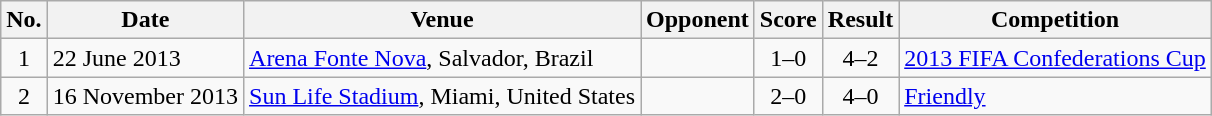<table class="wikitable sortable">
<tr>
<th scope="col">No.</th>
<th scope="col">Date</th>
<th scope="col">Venue</th>
<th scope="col">Opponent</th>
<th scope="col">Score</th>
<th scope="col">Result</th>
<th scope="col">Competition</th>
</tr>
<tr>
<td align="center">1</td>
<td>22 June 2013</td>
<td><a href='#'>Arena Fonte Nova</a>, Salvador, Brazil</td>
<td></td>
<td align="center">1–0</td>
<td align="center">4–2</td>
<td><a href='#'>2013 FIFA Confederations Cup</a></td>
</tr>
<tr>
<td align="center">2</td>
<td>16 November 2013</td>
<td><a href='#'>Sun Life Stadium</a>, Miami, United States</td>
<td></td>
<td align="center">2–0</td>
<td align="center">4–0</td>
<td><a href='#'>Friendly</a></td>
</tr>
</table>
